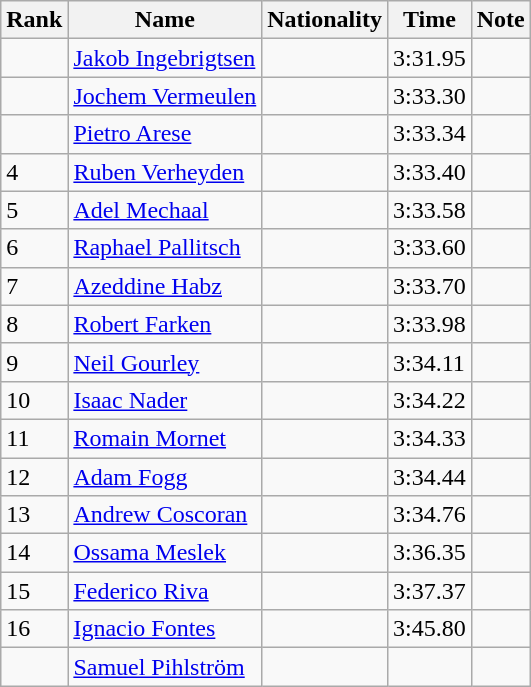<table class="wikitable sortable">
<tr>
<th>Rank</th>
<th>Name</th>
<th>Nationality</th>
<th>Time</th>
<th>Note</th>
</tr>
<tr>
<td></td>
<td align="left"><a href='#'>Jakob Ingebrigtsen</a></td>
<td align="left"></td>
<td>3:31.95</td>
<td></td>
</tr>
<tr>
<td></td>
<td align="left"><a href='#'>Jochem Vermeulen</a></td>
<td align="left"></td>
<td>3:33.30</td>
<td></td>
</tr>
<tr>
<td></td>
<td align="left"><a href='#'>Pietro Arese</a></td>
<td align="left"></td>
<td>3:33.34</td>
<td></td>
</tr>
<tr>
<td>4</td>
<td align="left"><a href='#'>Ruben Verheyden</a></td>
<td align="left"></td>
<td>3:33.40</td>
<td></td>
</tr>
<tr>
<td>5</td>
<td align="left"><a href='#'>Adel Mechaal</a></td>
<td align="left"></td>
<td>3:33.58</td>
<td></td>
</tr>
<tr>
<td>6</td>
<td align="left"><a href='#'>Raphael Pallitsch</a></td>
<td align="left"></td>
<td>3:33.60</td>
<td></td>
</tr>
<tr>
<td>7</td>
<td align="left"><a href='#'>Azeddine Habz</a></td>
<td align="left"></td>
<td>3:33.70</td>
<td></td>
</tr>
<tr>
<td>8</td>
<td align="left"><a href='#'>Robert Farken</a></td>
<td align="left"></td>
<td>3:33.98</td>
<td></td>
</tr>
<tr>
<td>9</td>
<td align="left"><a href='#'>Neil Gourley</a></td>
<td align="left"></td>
<td>3:34.11</td>
<td></td>
</tr>
<tr>
<td>10</td>
<td align="left"><a href='#'>Isaac Nader</a></td>
<td align="left"></td>
<td>3:34.22</td>
<td></td>
</tr>
<tr>
<td>11</td>
<td align="left"><a href='#'>Romain Mornet</a></td>
<td align="left"></td>
<td>3:34.33</td>
<td></td>
</tr>
<tr>
<td>12</td>
<td align="left"><a href='#'>Adam Fogg</a></td>
<td align="left"></td>
<td>3:34.44</td>
<td></td>
</tr>
<tr>
<td>13</td>
<td align="left"><a href='#'>Andrew Coscoran</a></td>
<td align="left"></td>
<td>3:34.76</td>
<td></td>
</tr>
<tr>
<td>14</td>
<td align="left"><a href='#'>Ossama Meslek</a></td>
<td align="left"></td>
<td>3:36.35</td>
<td></td>
</tr>
<tr>
<td>15</td>
<td align="left"><a href='#'>Federico Riva</a></td>
<td align="left"></td>
<td>3:37.37</td>
<td></td>
</tr>
<tr>
<td>16</td>
<td align="left"><a href='#'>Ignacio Fontes</a></td>
<td align="left"></td>
<td>3:45.80</td>
<td></td>
</tr>
<tr>
<td></td>
<td align="left"><a href='#'>Samuel Pihlström</a></td>
<td align="left"></td>
<td></td>
<td></td>
</tr>
</table>
